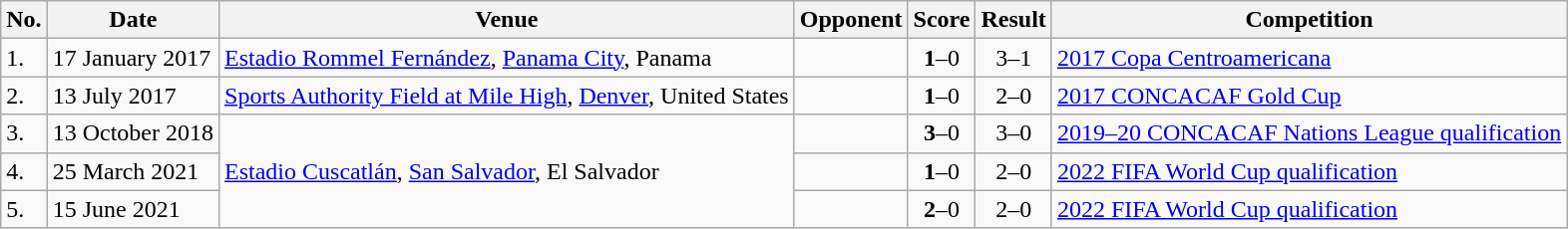<table class="wikitable plainrowheaders sortable">
<tr>
<th>No.</th>
<th>Date</th>
<th>Venue</th>
<th>Opponent</th>
<th>Score</th>
<th>Result</th>
<th>Competition</th>
</tr>
<tr>
<td>1.</td>
<td>17 January 2017</td>
<td><a href='#'>Estadio Rommel Fernández</a>, <a href='#'>Panama City</a>, Panama</td>
<td></td>
<td align=center><strong>1</strong>–0</td>
<td align=center>3–1</td>
<td><a href='#'>2017 Copa Centroamericana</a></td>
</tr>
<tr>
<td>2.</td>
<td>13 July 2017</td>
<td><a href='#'>Sports Authority Field at Mile High</a>, <a href='#'>Denver</a>, United States</td>
<td></td>
<td align=center><strong>1</strong>–0</td>
<td align=center>2–0</td>
<td><a href='#'>2017 CONCACAF Gold Cup</a></td>
</tr>
<tr>
<td>3.</td>
<td>13 October 2018</td>
<td rowspan=3><a href='#'>Estadio Cuscatlán</a>, <a href='#'>San Salvador</a>, El Salvador</td>
<td></td>
<td align=center><strong>3</strong>–0</td>
<td align=center>3–0</td>
<td><a href='#'>2019–20 CONCACAF Nations League qualification</a></td>
</tr>
<tr>
<td>4.</td>
<td>25 March 2021</td>
<td></td>
<td align=center><strong>1</strong>–0</td>
<td align=center>2–0</td>
<td><a href='#'>2022 FIFA World Cup qualification</a></td>
</tr>
<tr>
<td>5.</td>
<td>15 June 2021</td>
<td></td>
<td align=center><strong>2</strong>–0</td>
<td align=center>2–0</td>
<td><a href='#'>2022 FIFA World Cup qualification</a></td>
</tr>
</table>
